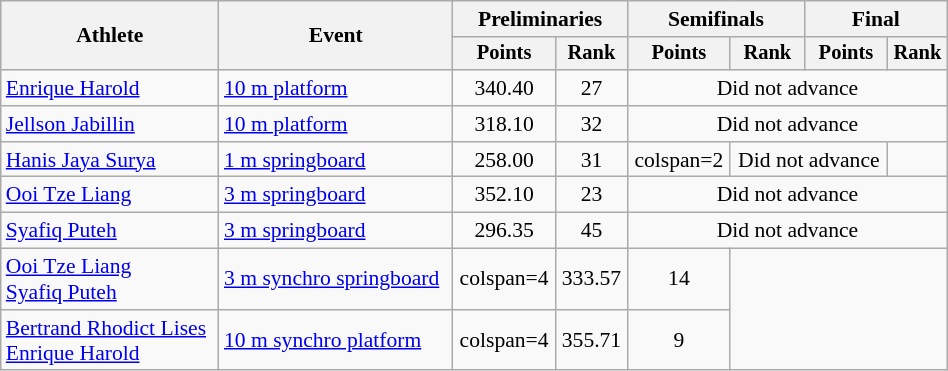<table class="wikitable" style="text-align:center; font-size:90%; width:50%;">
<tr>
<th rowspan=2>Athlete</th>
<th rowspan=2>Event</th>
<th colspan=2>Preliminaries</th>
<th colspan=2>Semifinals</th>
<th colspan=2>Final</th>
</tr>
<tr style="font-size:95%">
<th>Points</th>
<th>Rank</th>
<th>Points</th>
<th>Rank</th>
<th>Points</th>
<th>Rank</th>
</tr>
<tr>
<td align=left><a href='#'>Enrique Harold</a></td>
<td align=left><a href='#'>10 m platform</a></td>
<td>340.40</td>
<td>27</td>
<td colspan=4>Did not advance</td>
</tr>
<tr>
<td align=left><a href='#'>Jellson Jabillin</a></td>
<td align=left><a href='#'>10 m platform</a></td>
<td>318.10</td>
<td>32</td>
<td colspan=4>Did not advance</td>
</tr>
<tr>
<td align=left><a href='#'>Hanis Jaya Surya</a></td>
<td align=left><a href='#'>1 m springboard</a></td>
<td>258.00</td>
<td>31</td>
<td>colspan=2 </td>
<td colspan=2>Did not advance</td>
</tr>
<tr>
<td align=left><a href='#'>Ooi Tze Liang</a></td>
<td align=left><a href='#'>3 m springboard</a></td>
<td>352.10</td>
<td>23</td>
<td colspan=4>Did not advance</td>
</tr>
<tr>
<td align=left><a href='#'>Syafiq Puteh</a></td>
<td align=left><a href='#'>3 m springboard</a></td>
<td>296.35</td>
<td>45</td>
<td colspan=4>Did not advance</td>
</tr>
<tr>
<td align=left><a href='#'>Ooi Tze Liang</a><br><a href='#'>Syafiq Puteh</a></td>
<td align=left><a href='#'>3 m synchro springboard</a></td>
<td>colspan=4 </td>
<td>333.57</td>
<td>14</td>
</tr>
<tr>
<td align=left><a href='#'>Bertrand Rhodict Lises</a><br><a href='#'>Enrique Harold</a></td>
<td align=left><a href='#'>10 m synchro platform</a></td>
<td>colspan=4 </td>
<td>355.71</td>
<td>9</td>
</tr>
</table>
